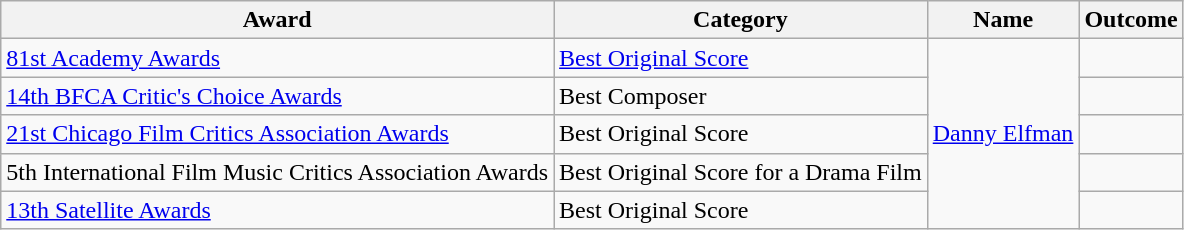<table class="wikitable sortable" border="1" style="font-size: 100%;">
<tr>
<th>Award</th>
<th>Category</th>
<th>Name</th>
<th>Outcome</th>
</tr>
<tr>
<td><a href='#'>81st Academy Awards</a></td>
<td><a href='#'>Best Original Score</a></td>
<td rowspan="5"><a href='#'>Danny Elfman</a></td>
<td></td>
</tr>
<tr>
<td><a href='#'>14th BFCA Critic's Choice Awards</a></td>
<td>Best Composer</td>
<td></td>
</tr>
<tr>
<td><a href='#'>21st Chicago Film Critics Association Awards</a></td>
<td>Best Original Score</td>
<td></td>
</tr>
<tr>
<td rowspan="1">5th International Film Music Critics Association Awards</td>
<td>Best Original Score for a Drama Film</td>
<td></td>
</tr>
<tr>
<td><a href='#'>13th Satellite Awards</a></td>
<td>Best Original Score</td>
<td></td>
</tr>
</table>
